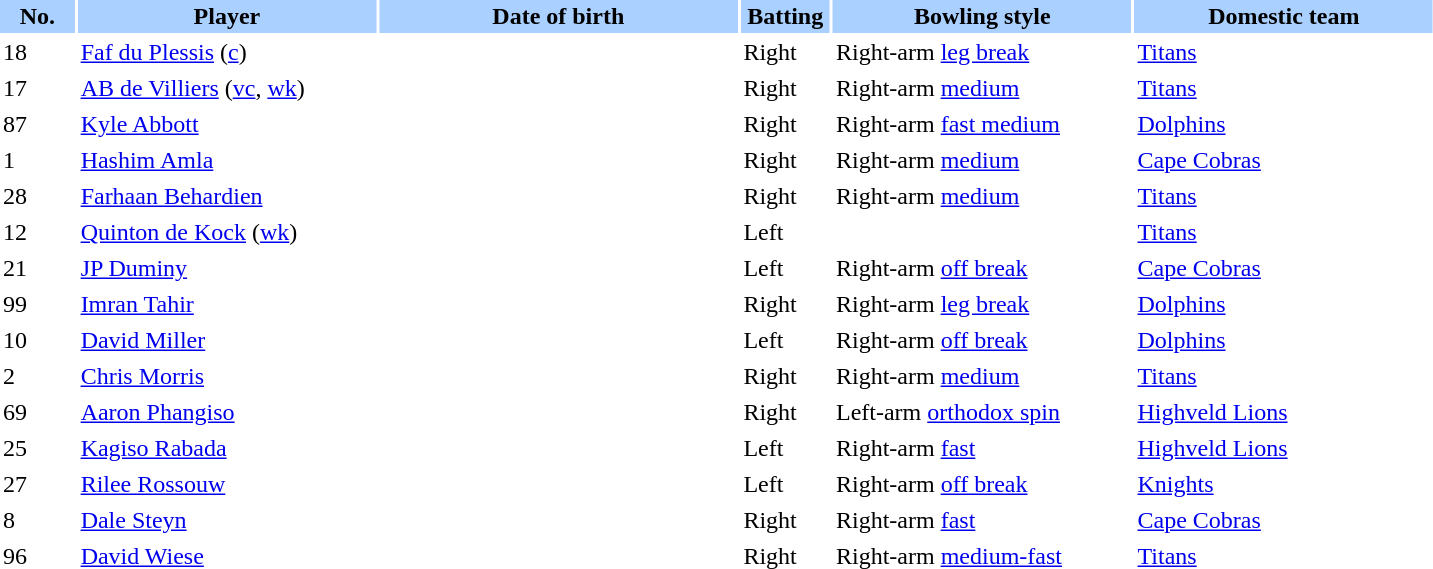<table class="sortable" style="width:80%;" border="0" cellspacing="2" cellpadding="2">
<tr style="background:#aad0ff;">
<th scope="col" width="5%">No.</th>
<th width=20%>Player</th>
<th width=24%>Date of birth</th>
<th width=6%>Batting</th>
<th width=20%>Bowling style</th>
<th width=20%>Domestic team</th>
</tr>
<tr>
<td>18</td>
<td><a href='#'>Faf du Plessis</a> (<a href='#'>c</a>)</td>
<td></td>
<td>Right</td>
<td>Right-arm <a href='#'>leg break</a></td>
<td><a href='#'>Titans</a></td>
</tr>
<tr>
<td>17</td>
<td><a href='#'>AB de Villiers</a> (<a href='#'>vc</a>, <a href='#'>wk</a>)</td>
<td></td>
<td>Right</td>
<td>Right-arm <a href='#'>medium</a></td>
<td><a href='#'>Titans</a></td>
</tr>
<tr>
<td>87</td>
<td><a href='#'>Kyle Abbott</a></td>
<td></td>
<td>Right</td>
<td>Right-arm <a href='#'>fast medium</a></td>
<td><a href='#'>Dolphins</a></td>
</tr>
<tr>
<td>1</td>
<td><a href='#'>Hashim Amla</a></td>
<td></td>
<td>Right</td>
<td>Right-arm <a href='#'>medium</a></td>
<td><a href='#'>Cape Cobras</a></td>
</tr>
<tr>
<td>28</td>
<td><a href='#'>Farhaan Behardien</a></td>
<td></td>
<td>Right</td>
<td>Right-arm <a href='#'>medium</a></td>
<td><a href='#'>Titans</a></td>
</tr>
<tr>
<td>12</td>
<td><a href='#'>Quinton de Kock</a> (<a href='#'>wk</a>)</td>
<td></td>
<td>Left</td>
<td></td>
<td><a href='#'>Titans</a></td>
</tr>
<tr>
<td>21</td>
<td><a href='#'>JP Duminy</a></td>
<td></td>
<td>Left</td>
<td>Right-arm <a href='#'>off break</a></td>
<td><a href='#'>Cape Cobras</a></td>
</tr>
<tr>
<td>99</td>
<td><a href='#'>Imran Tahir</a></td>
<td></td>
<td>Right</td>
<td>Right-arm <a href='#'>leg break</a></td>
<td><a href='#'>Dolphins</a></td>
</tr>
<tr>
<td>10</td>
<td><a href='#'>David Miller</a></td>
<td></td>
<td>Left</td>
<td>Right-arm <a href='#'>off break</a></td>
<td><a href='#'>Dolphins</a></td>
</tr>
<tr>
<td>2</td>
<td><a href='#'>Chris Morris</a></td>
<td></td>
<td>Right</td>
<td>Right-arm <a href='#'>medium</a></td>
<td><a href='#'>Titans</a></td>
</tr>
<tr>
<td>69</td>
<td><a href='#'>Aaron Phangiso</a></td>
<td></td>
<td>Right</td>
<td>Left-arm  <a href='#'>orthodox spin</a></td>
<td><a href='#'>Highveld Lions</a></td>
</tr>
<tr>
<td>25</td>
<td><a href='#'>Kagiso Rabada</a></td>
<td></td>
<td>Left</td>
<td>Right-arm <a href='#'>fast</a></td>
<td><a href='#'>Highveld Lions</a></td>
<td></td>
</tr>
<tr>
<td>27</td>
<td><a href='#'>Rilee Rossouw</a></td>
<td></td>
<td>Left</td>
<td>Right-arm <a href='#'>off break</a></td>
<td><a href='#'>Knights</a></td>
</tr>
<tr>
<td>8</td>
<td><a href='#'>Dale Steyn</a></td>
<td></td>
<td>Right</td>
<td>Right-arm <a href='#'>fast</a></td>
<td><a href='#'>Cape Cobras</a></td>
</tr>
<tr>
<td>96</td>
<td><a href='#'>David Wiese</a></td>
<td></td>
<td>Right</td>
<td>Right-arm <a href='#'>medium-fast</a></td>
<td><a href='#'>Titans</a></td>
<td></td>
</tr>
</table>
